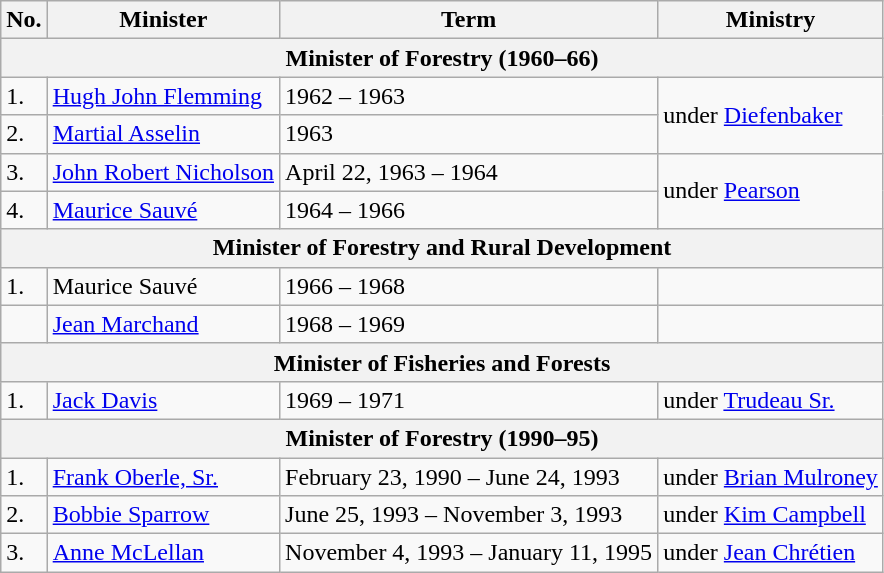<table class="wikitable">
<tr>
<th>No.</th>
<th>Minister</th>
<th>Term</th>
<th>Ministry</th>
</tr>
<tr>
<th colspan="4">Minister of Forestry (1960–66)</th>
</tr>
<tr>
<td>1.</td>
<td><a href='#'>Hugh John Flemming</a></td>
<td>1962 – 1963</td>
<td rowspan="2">under <a href='#'>Diefenbaker</a></td>
</tr>
<tr>
<td>2.</td>
<td><a href='#'>Martial Asselin</a></td>
<td>1963</td>
</tr>
<tr>
<td>3.</td>
<td><a href='#'>John Robert Nicholson</a></td>
<td>April 22, 1963 – 1964</td>
<td rowspan="2">under <a href='#'>Pearson</a></td>
</tr>
<tr>
<td>4.</td>
<td><a href='#'>Maurice Sauvé</a></td>
<td>1964 – 1966</td>
</tr>
<tr>
<th colspan="4">Minister of Forestry and Rural Development</th>
</tr>
<tr>
<td>1.</td>
<td>Maurice Sauvé</td>
<td>1966 – 1968</td>
<td></td>
</tr>
<tr>
<td></td>
<td><a href='#'>Jean Marchand</a></td>
<td>1968 – 1969</td>
<td></td>
</tr>
<tr>
<th colspan="4">Minister of Fisheries and Forests</th>
</tr>
<tr>
<td>1.</td>
<td><a href='#'>Jack Davis</a></td>
<td>1969 – 1971</td>
<td>under <a href='#'>Trudeau Sr.</a></td>
</tr>
<tr>
<th colspan="4">Minister of Forestry (1990–95)</th>
</tr>
<tr>
<td>1.</td>
<td><a href='#'>Frank Oberle, Sr.</a></td>
<td>February 23, 1990 – June 24, 1993</td>
<td>under <a href='#'>Brian Mulroney</a></td>
</tr>
<tr>
<td>2.</td>
<td><a href='#'>Bobbie Sparrow</a></td>
<td>June 25, 1993 – November 3, 1993</td>
<td>under <a href='#'>Kim Campbell</a></td>
</tr>
<tr>
<td>3.</td>
<td><a href='#'>Anne McLellan</a></td>
<td>November 4, 1993 – January 11, 1995</td>
<td>under <a href='#'>Jean Chrétien</a></td>
</tr>
</table>
